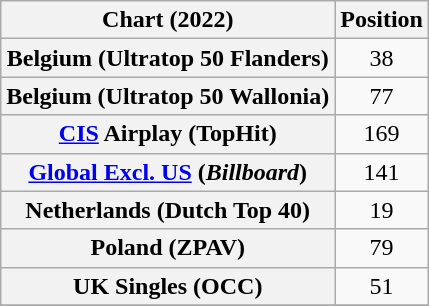<table class="wikitable sortable plainrowheaders" style="text-align:center">
<tr>
<th scope="col">Chart (2022)</th>
<th scope="col">Position</th>
</tr>
<tr>
<th scope="row">Belgium (Ultratop 50 Flanders)</th>
<td>38</td>
</tr>
<tr>
<th scope="row">Belgium (Ultratop 50 Wallonia)</th>
<td>77</td>
</tr>
<tr>
<th scope="row"><a href='#'>CIS</a> Airplay (TopHit)</th>
<td>169</td>
</tr>
<tr>
<th scope="row"><a href='#'>Global Excl. US</a> (<em>Billboard</em>)</th>
<td>141</td>
</tr>
<tr>
<th scope="row">Netherlands (Dutch Top 40)</th>
<td>19</td>
</tr>
<tr>
<th scope="row">Poland (ZPAV)</th>
<td>79</td>
</tr>
<tr>
<th scope="row">UK Singles (OCC)</th>
<td>51</td>
</tr>
<tr>
</tr>
</table>
